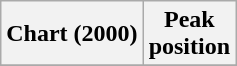<table class="wikitable plainrowheaders" style="text-align:center">
<tr>
<th scope="col">Chart (2000)</th>
<th scope="col">Peak<br>position</th>
</tr>
<tr>
</tr>
</table>
